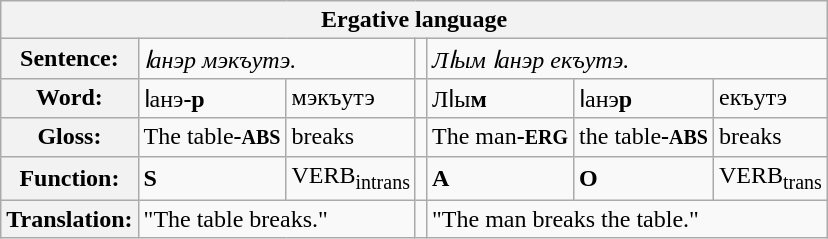<table class="wikitable">
<tr>
<th colspan="7" align="center">Ergative language</th>
</tr>
<tr>
<th>Sentence:</th>
<td colspan="2"><em>ӏанэр мэкъутэ.</em></td>
<td></td>
<td colspan="3"><em>Лӏым ӏанэр екъутэ.</em></td>
</tr>
<tr>
<th>Word:</th>
<td>ӏанэ<span><strong>-р</strong></span></td>
<td>мэкъутэ</td>
<td></td>
<td>Лӏы<span><strong>м</strong></span></td>
<td>ӏанэ<span><strong>р</strong></span></td>
<td>екъутэ</td>
</tr>
<tr>
<th>Gloss:</th>
<td>The table<span><strong>-<small>ABS</small></strong></span></td>
<td>breaks</td>
<td></td>
<td>The man<span><strong>-<small>ERG</small></strong></span></td>
<td>the table<span><strong>-<small>ABS</small></strong></span></td>
<td>breaks</td>
</tr>
<tr>
<th>Function:</th>
<td><span><strong>S</strong></span></td>
<td>VERB<sub>intrans</sub></td>
<td></td>
<td><span><strong>A</strong></span></td>
<td><span><strong>O</strong></span></td>
<td>VERB<sub>trans</sub></td>
</tr>
<tr>
<th>Translation:</th>
<td colspan="2">"The table breaks."</td>
<td></td>
<td colspan="3">"The man breaks the table."</td>
</tr>
</table>
